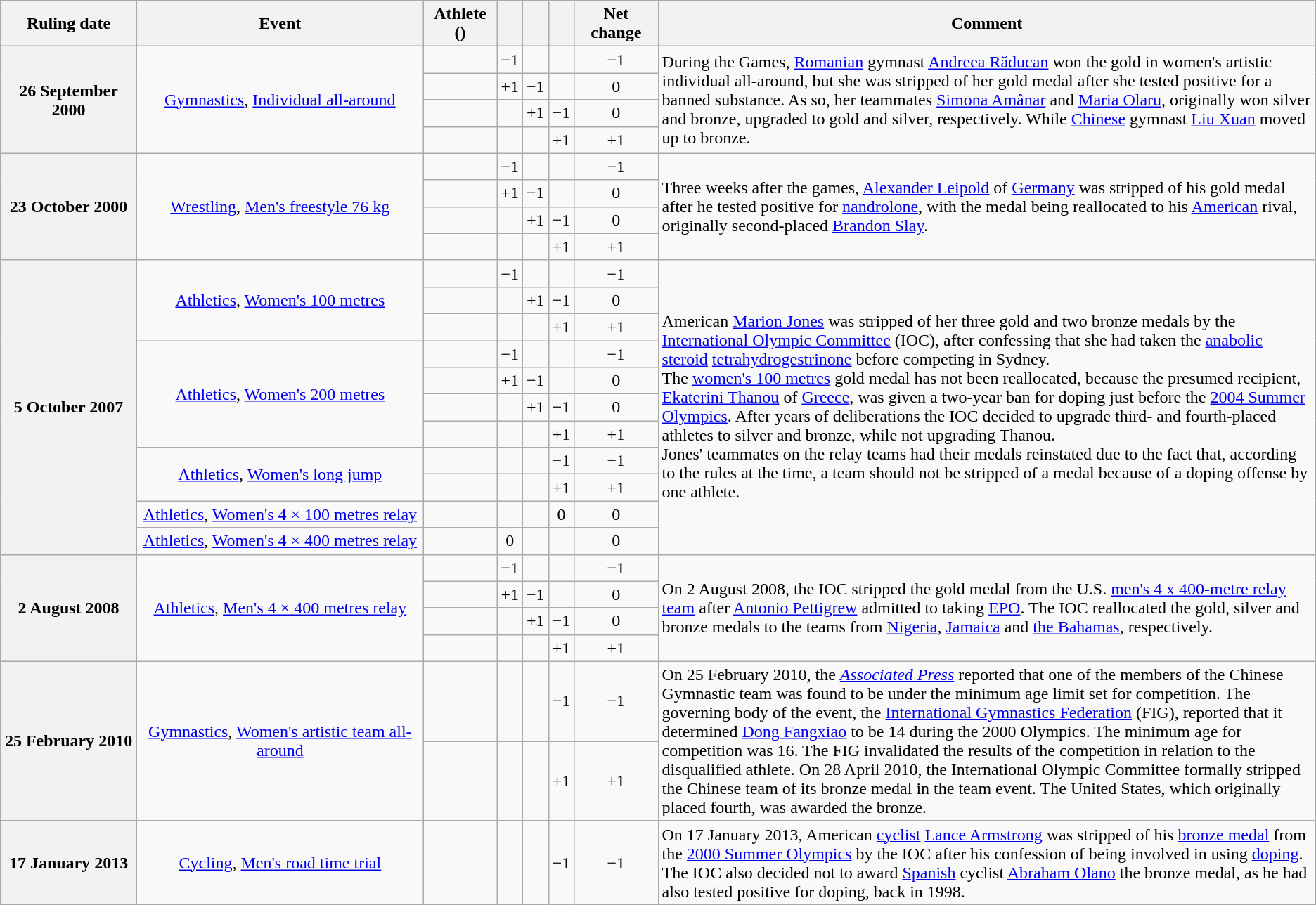<table class="wikitable" style="text-align:center;">
<tr>
<th scope="col">Ruling date</th>
<th scope="col">Event</th>
<th scope="col">Athlete ()</th>
<th scope="col"></th>
<th scope="col"></th>
<th scope="col"></th>
<th scope="col">Net change</th>
<th scope="col" style="width:50%">Comment</th>
</tr>
<tr>
<th scope="rowgroup" rowspan=4>26 September 2000</th>
<td rowspan=4><a href='#'>Gymnastics</a>, <a href='#'>Individual all-around</a></td>
<td align=left> </td>
<td>−1</td>
<td></td>
<td></td>
<td>−1</td>
<td rowspan=4 align=left>During the Games, <a href='#'>Romanian</a> gymnast <a href='#'>Andreea Răducan</a> won the gold in women's artistic individual all-around, but she was stripped of her gold medal after she tested positive for a banned substance. As so, her teammates <a href='#'>Simona Amânar</a> and <a href='#'>Maria Olaru</a>, originally won silver and bronze, upgraded to gold and silver, respectively. While <a href='#'>Chinese</a> gymnast <a href='#'>Liu Xuan</a> moved up to bronze.</td>
</tr>
<tr>
<td align=left></td>
<td>+1</td>
<td>−1</td>
<td></td>
<td>0</td>
</tr>
<tr>
<td align=left></td>
<td></td>
<td>+1</td>
<td>−1</td>
<td>0</td>
</tr>
<tr>
<td align=left></td>
<td></td>
<td></td>
<td>+1</td>
<td>+1</td>
</tr>
<tr>
<th scope="rowgroup" rowspan=4>23 October 2000</th>
<td rowspan=4><a href='#'>Wrestling</a>, <a href='#'>Men's freestyle 76 kg</a></td>
<td align=left> </td>
<td>−1</td>
<td></td>
<td></td>
<td>−1</td>
<td rowspan=4 align=left>Three weeks after the games, <a href='#'>Alexander Leipold</a> of <a href='#'>Germany</a> was stripped of his gold medal after he tested positive for <a href='#'>nandrolone</a>, with the medal being reallocated to his <a href='#'>American</a> rival, originally second-placed <a href='#'>Brandon Slay</a>.</td>
</tr>
<tr>
<td align=left></td>
<td>+1</td>
<td>−1</td>
<td></td>
<td>0</td>
</tr>
<tr>
<td align=left></td>
<td></td>
<td>+1</td>
<td>−1</td>
<td>0</td>
</tr>
<tr>
<td align=left></td>
<td></td>
<td></td>
<td>+1</td>
<td>+1</td>
</tr>
<tr>
<th scope="rowgroup" rowspan=11>5 October 2007</th>
<td rowspan=3><a href='#'>Athletics</a>, <a href='#'>Women's 100 metres</a></td>
<td align=left> </td>
<td>−1</td>
<td></td>
<td></td>
<td>−1</td>
<td rowspan=11 align=left>American <a href='#'>Marion Jones</a> was stripped of her three gold and two bronze medals by the <a href='#'>International Olympic Committee</a> (IOC), after confessing that she had taken the <a href='#'>anabolic steroid</a> <a href='#'>tetrahydrogestrinone</a> before competing in Sydney.<br>The <a href='#'>women's 100 metres</a> gold medal has not been reallocated, because the presumed recipient, <a href='#'>Ekaterini Thanou</a> of <a href='#'>Greece</a>, was given a two-year ban for doping just before the <a href='#'>2004 Summer Olympics</a>. After years of deliberations the IOC decided to upgrade third- and fourth-placed athletes to silver and bronze, while not upgrading Thanou.<br>Jones' teammates on the relay teams had their medals reinstated due to the fact that, according to the rules at the time, a team should not be stripped of a medal because of a doping offense by one athlete.</td>
</tr>
<tr>
<td align=left></td>
<td></td>
<td>+1</td>
<td>−1</td>
<td>0</td>
</tr>
<tr>
<td align=left></td>
<td></td>
<td></td>
<td>+1</td>
<td>+1</td>
</tr>
<tr>
<td rowspan=4><a href='#'>Athletics</a>, <a href='#'>Women's 200 metres</a></td>
<td align=left> </td>
<td>−1</td>
<td></td>
<td></td>
<td>−1</td>
</tr>
<tr>
<td align=left></td>
<td>+1</td>
<td>−1</td>
<td></td>
<td>0</td>
</tr>
<tr>
<td align=left></td>
<td></td>
<td>+1</td>
<td>−1</td>
<td>0</td>
</tr>
<tr>
<td align=left></td>
<td></td>
<td></td>
<td>+1</td>
<td>+1</td>
</tr>
<tr>
<td rowspan=2><a href='#'>Athletics</a>, <a href='#'>Women's long jump</a></td>
<td align=left> </td>
<td></td>
<td></td>
<td>−1</td>
<td>−1</td>
</tr>
<tr>
<td align=left></td>
<td></td>
<td></td>
<td>+1</td>
<td>+1</td>
</tr>
<tr>
<td rowspan=1><a href='#'>Athletics</a>, <a href='#'>Women's 4 × 100 metres relay</a></td>
<td align=left> </td>
<td></td>
<td></td>
<td>0</td>
<td>0</td>
</tr>
<tr>
<td rowspan=1><a href='#'>Athletics</a>, <a href='#'>Women's 4 × 400 metres relay</a></td>
<td align=left> </td>
<td>0</td>
<td></td>
<td></td>
<td>0</td>
</tr>
<tr>
<th scope="rowgroup" rowspan=4>2 August 2008</th>
<td rowspan=4><a href='#'>Athletics</a>, <a href='#'>Men's 4 × 400 metres relay</a></td>
<td align=left> </td>
<td>−1</td>
<td></td>
<td></td>
<td>−1</td>
<td rowspan=4 align=left>On 2 August 2008, the IOC stripped the gold medal from the U.S. <a href='#'>men's 4 x 400-metre relay team</a> after <a href='#'>Antonio Pettigrew</a> admitted to taking <a href='#'>EPO</a>. The IOC reallocated the gold, silver and bronze medals to the teams from <a href='#'>Nigeria</a>, <a href='#'>Jamaica</a> and <a href='#'>the Bahamas</a>, respectively.</td>
</tr>
<tr>
<td align=left></td>
<td>+1</td>
<td>−1</td>
<td></td>
<td>0</td>
</tr>
<tr>
<td align=left></td>
<td></td>
<td>+1</td>
<td>−1</td>
<td>0</td>
</tr>
<tr>
<td align=left></td>
<td></td>
<td></td>
<td>+1</td>
<td>+1</td>
</tr>
<tr>
<th scope="rowgroup" rowspan=2>25 February 2010</th>
<td rowspan=2><a href='#'>Gymnastics</a>, <a href='#'>Women's artistic team all-around</a></td>
<td align=left> </td>
<td></td>
<td></td>
<td>−1</td>
<td>−1</td>
<td rowspan=2 align=left>On 25 February 2010, the <em><a href='#'>Associated Press</a></em> reported that one of the members of the Chinese Gymnastic team was found to be under the minimum age limit set for competition. The governing body of the event, the <a href='#'>International Gymnastics Federation</a> (FIG), reported that it determined <a href='#'>Dong Fangxiao</a> to be 14 during the 2000 Olympics. The minimum age for competition was 16. The FIG invalidated the results of the competition in relation to the disqualified athlete. On 28 April 2010, the International Olympic Committee formally stripped the Chinese team of its bronze medal in the team event. The United States, which originally placed fourth, was awarded the bronze.</td>
</tr>
<tr>
<td align=left></td>
<td></td>
<td></td>
<td>+1</td>
<td>+1</td>
</tr>
<tr>
<th scope="rowgroup" rowspan=1>17 January 2013</th>
<td rowspan=1><a href='#'>Cycling</a>, <a href='#'>Men's road time trial</a></td>
<td align=left> </td>
<td></td>
<td></td>
<td>−1</td>
<td>−1</td>
<td rowspan=1 align=left>On 17 January 2013, American <a href='#'>cyclist</a> <a href='#'>Lance Armstrong</a> was stripped of his <a href='#'>bronze medal</a> from the <a href='#'>2000 Summer Olympics</a> by the IOC after his confession of being involved in using <a href='#'>doping</a>. The IOC also decided not to award <a href='#'>Spanish</a> cyclist <a href='#'>Abraham Olano</a> the bronze medal, as he had also tested positive for doping, back in 1998.</td>
</tr>
</table>
